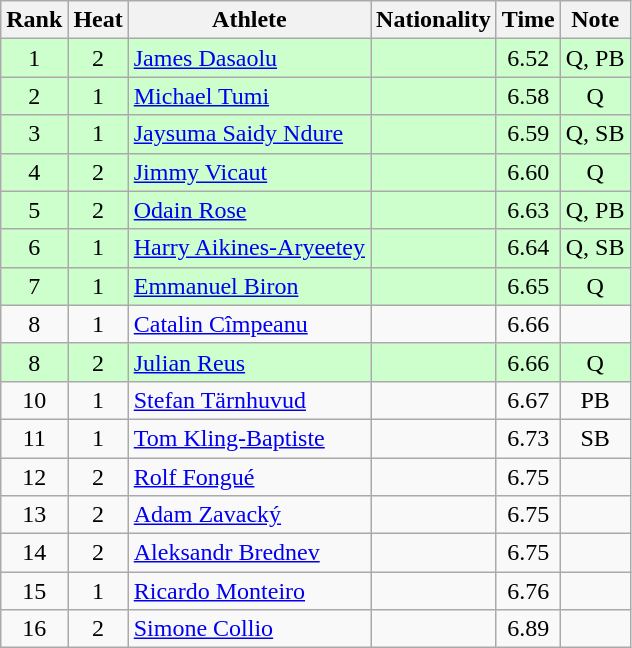<table class="wikitable sortable" style="text-align:center">
<tr>
<th>Rank</th>
<th>Heat</th>
<th>Athlete</th>
<th>Nationality</th>
<th>Time</th>
<th>Note</th>
</tr>
<tr bgcolor=ccffcc>
<td>1</td>
<td>2</td>
<td align=left><a href='#'>James Dasaolu</a></td>
<td align=left></td>
<td>6.52</td>
<td>Q, PB</td>
</tr>
<tr bgcolor=ccffcc>
<td>2</td>
<td>1</td>
<td align=left><a href='#'>Michael Tumi</a></td>
<td align=left></td>
<td>6.58</td>
<td>Q</td>
</tr>
<tr bgcolor=ccffcc>
<td>3</td>
<td>1</td>
<td align=left><a href='#'>Jaysuma Saidy Ndure</a></td>
<td align=left></td>
<td>6.59</td>
<td>Q, SB</td>
</tr>
<tr bgcolor=ccffcc>
<td>4</td>
<td>2</td>
<td align=left><a href='#'>Jimmy Vicaut</a></td>
<td align=left></td>
<td>6.60</td>
<td>Q</td>
</tr>
<tr bgcolor=ccffcc>
<td>5</td>
<td>2</td>
<td align=left><a href='#'>Odain Rose</a></td>
<td align=left></td>
<td>6.63</td>
<td>Q, PB</td>
</tr>
<tr bgcolor=ccffcc>
<td>6</td>
<td>1</td>
<td align=left><a href='#'>Harry Aikines-Aryeetey</a></td>
<td align=left></td>
<td>6.64</td>
<td>Q, SB</td>
</tr>
<tr bgcolor=ccffcc>
<td>7</td>
<td>1</td>
<td align=left><a href='#'>Emmanuel Biron</a></td>
<td align=left></td>
<td>6.65</td>
<td>Q</td>
</tr>
<tr>
<td>8</td>
<td>1</td>
<td align=left><a href='#'>Catalin Cîmpeanu</a></td>
<td align=left></td>
<td>6.66</td>
<td></td>
</tr>
<tr bgcolor=ccffcc>
<td>8</td>
<td>2</td>
<td align=left><a href='#'>Julian Reus</a></td>
<td align=left></td>
<td>6.66</td>
<td>Q</td>
</tr>
<tr>
<td>10</td>
<td>1</td>
<td align=left><a href='#'>Stefan Tärnhuvud</a></td>
<td align=left></td>
<td>6.67</td>
<td>PB</td>
</tr>
<tr>
<td>11</td>
<td>1</td>
<td align=left><a href='#'>Tom Kling-Baptiste</a></td>
<td align=left></td>
<td>6.73</td>
<td>SB</td>
</tr>
<tr>
<td>12</td>
<td>2</td>
<td align=left><a href='#'>Rolf Fongué</a></td>
<td align=left></td>
<td>6.75</td>
<td></td>
</tr>
<tr>
<td>13</td>
<td>2</td>
<td align=left><a href='#'>Adam Zavacký</a></td>
<td align=left></td>
<td>6.75</td>
<td></td>
</tr>
<tr>
<td>14</td>
<td>2</td>
<td align=left><a href='#'>Aleksandr Brednev</a></td>
<td align=left></td>
<td>6.75</td>
<td></td>
</tr>
<tr>
<td>15</td>
<td>1</td>
<td align=left><a href='#'>Ricardo Monteiro</a></td>
<td align=left></td>
<td>6.76</td>
<td></td>
</tr>
<tr>
<td>16</td>
<td>2</td>
<td align=left><a href='#'>Simone Collio</a></td>
<td align=left></td>
<td>6.89</td>
<td></td>
</tr>
</table>
